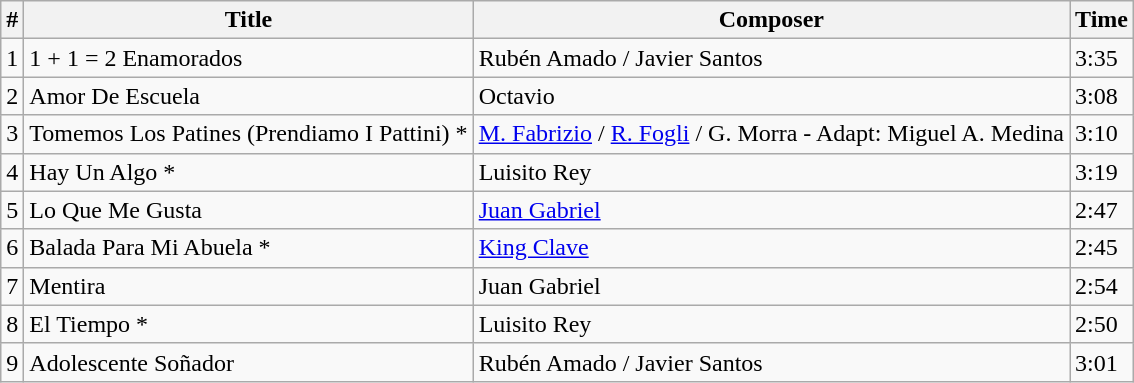<table class="wikitable">
<tr>
<th>#</th>
<th>Title</th>
<th>Composer</th>
<th>Time</th>
</tr>
<tr>
<td>1</td>
<td>1 + 1 = 2 Enamorados</td>
<td>Rubén Amado / Javier Santos</td>
<td>3:35</td>
</tr>
<tr>
<td>2</td>
<td>Amor De Escuela</td>
<td>Octavio</td>
<td>3:08</td>
</tr>
<tr>
<td>3</td>
<td>Tomemos Los Patines (Prendiamo I Pattini) *</td>
<td><a href='#'>M. Fabrizio</a> / <a href='#'>R. Fogli</a> / G. Morra - Adapt: Miguel A. Medina</td>
<td>3:10</td>
</tr>
<tr>
<td>4</td>
<td>Hay Un Algo *</td>
<td>Luisito Rey</td>
<td>3:19</td>
</tr>
<tr>
<td>5</td>
<td>Lo Que Me Gusta</td>
<td><a href='#'>Juan Gabriel</a></td>
<td>2:47</td>
</tr>
<tr>
<td>6</td>
<td>Balada Para Mi Abuela *</td>
<td><a href='#'>King Clave</a></td>
<td>2:45</td>
</tr>
<tr>
<td>7</td>
<td>Mentira</td>
<td>Juan Gabriel</td>
<td>2:54</td>
</tr>
<tr>
<td>8</td>
<td>El Tiempo *</td>
<td>Luisito Rey</td>
<td>2:50</td>
</tr>
<tr>
<td>9</td>
<td>Adolescente Soñador</td>
<td>Rubén Amado / Javier Santos</td>
<td>3:01</td>
</tr>
</table>
